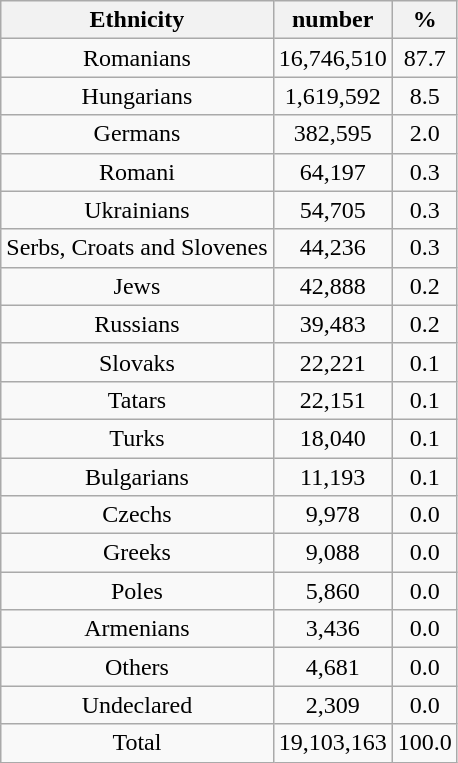<table class="wikitable" style="text-align:center; border:5">
<tr>
<th>Ethnicity</th>
<th>number</th>
<th>%</th>
</tr>
<tr>
<td>Romanians</td>
<td>16,746,510</td>
<td>87.7</td>
</tr>
<tr>
<td>Hungarians</td>
<td>1,619,592</td>
<td>8.5</td>
</tr>
<tr>
<td>Germans</td>
<td>382,595</td>
<td>2.0</td>
</tr>
<tr>
<td>Romani</td>
<td>64,197</td>
<td>0.3</td>
</tr>
<tr>
<td>Ukrainians</td>
<td>54,705</td>
<td>0.3</td>
</tr>
<tr>
<td>Serbs, Croats and Slovenes</td>
<td>44,236</td>
<td>0.3</td>
</tr>
<tr>
<td>Jews</td>
<td>42,888</td>
<td>0.2</td>
</tr>
<tr>
<td>Russians</td>
<td>39,483</td>
<td>0.2</td>
</tr>
<tr>
<td>Slovaks</td>
<td>22,221</td>
<td>0.1</td>
</tr>
<tr>
<td>Tatars</td>
<td>22,151</td>
<td>0.1</td>
</tr>
<tr>
<td>Turks</td>
<td>18,040</td>
<td>0.1</td>
</tr>
<tr>
<td>Bulgarians</td>
<td>11,193</td>
<td>0.1</td>
</tr>
<tr>
<td>Czechs</td>
<td>9,978</td>
<td>0.0</td>
</tr>
<tr>
<td>Greeks</td>
<td>9,088</td>
<td>0.0</td>
</tr>
<tr>
<td>Poles</td>
<td>5,860</td>
<td>0.0</td>
</tr>
<tr>
<td>Armenians</td>
<td>3,436</td>
<td>0.0</td>
</tr>
<tr>
<td>Others</td>
<td>4,681</td>
<td>0.0</td>
</tr>
<tr>
<td>Undeclared</td>
<td>2,309</td>
<td>0.0</td>
</tr>
<tr>
<td>Total</td>
<td>19,103,163</td>
<td>100.0</td>
</tr>
</table>
